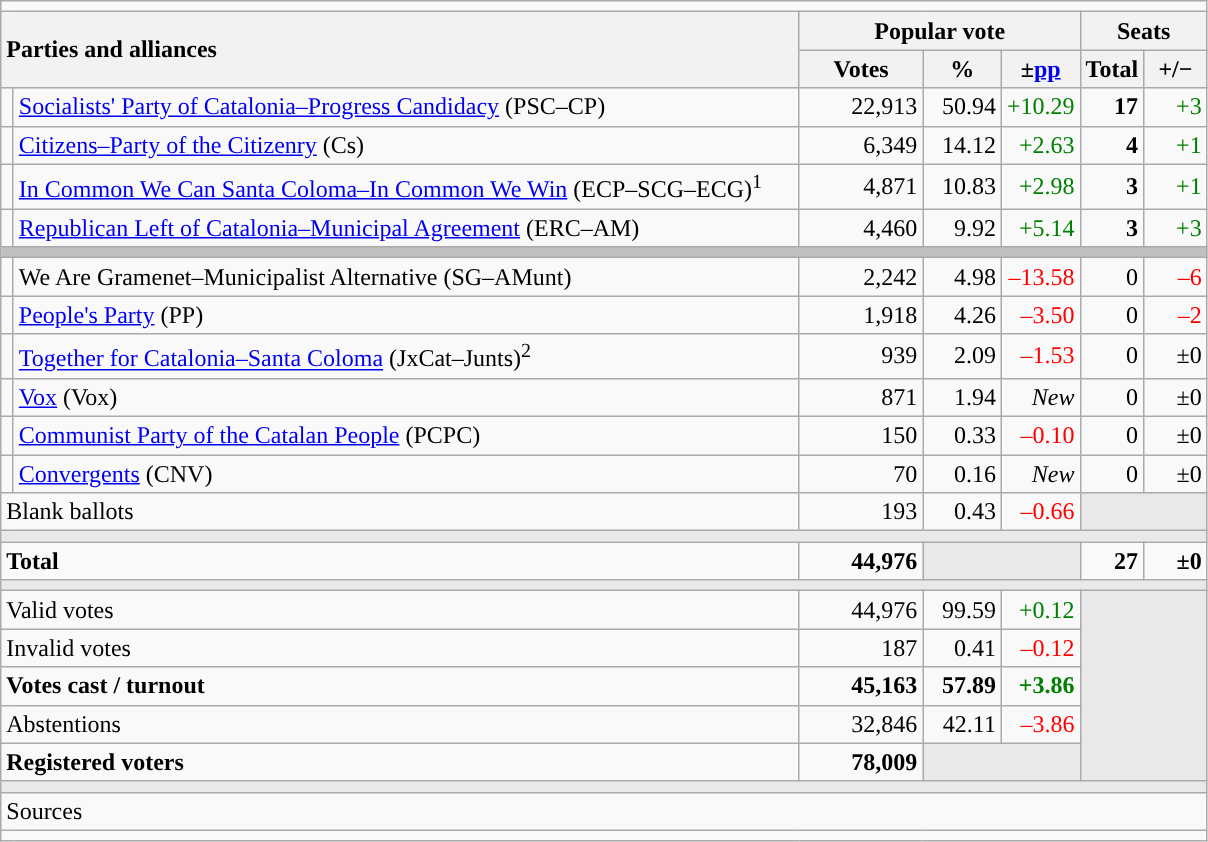<table class="wikitable" style="text-align:right;">
<tr>
<td colspan="7"></td>
</tr>
<tr>
<th style="text-align:left;" rowspan="2" colspan="2" width="525">Parties and alliances</th>
<th colspan="3">Popular vote</th>
<th colspan="2">Seats</th>
</tr>
<tr>
<th width="75">Votes</th>
<th width="45">%</th>
<th width="45">±<a href='#'>pp</a></th>
<th width="35">Total</th>
<th width="35">+/−</th>
</tr>
<tr>
<td width="1" style="color:inherit;background:"></td>
<td align="left"><a href='#'>Socialists' Party of Catalonia–Progress Candidacy</a> (PSC–CP)</td>
<td>22,913</td>
<td>50.94</td>
<td style="color:green;">+10.29</td>
<td><strong>17</strong></td>
<td style="color:green;">+3</td>
</tr>
<tr>
<td style="color:inherit;background:"></td>
<td align="left"><a href='#'>Citizens–Party of the Citizenry</a> (Cs)</td>
<td>6,349</td>
<td>14.12</td>
<td style="color:green;">+2.63</td>
<td><strong>4</strong></td>
<td style="color:green;">+1</td>
</tr>
<tr>
<td style="color:inherit;background:"></td>
<td align="left"><a href='#'>In Common We Can Santa Coloma–In Common We Win</a> (ECP–SCG–ECG)<sup>1</sup></td>
<td>4,871</td>
<td>10.83</td>
<td style="color:green;">+2.98</td>
<td><strong>3</strong></td>
<td style="color:green;">+1</td>
</tr>
<tr>
<td style="color:inherit;background:"></td>
<td align="left"><a href='#'>Republican Left of Catalonia–Municipal Agreement</a> (ERC–AM)</td>
<td>4,460</td>
<td>9.92</td>
<td style="color:green;">+5.14</td>
<td><strong>3</strong></td>
<td style="color:green;">+3</td>
</tr>
<tr>
<td colspan="7" bgcolor="#C0C0C0"></td>
</tr>
<tr>
<td style="color:inherit;background:"></td>
<td align="left">We Are Gramenet–Municipalist Alternative (SG–AMunt)</td>
<td>2,242</td>
<td>4.98</td>
<td style="color:red;">–13.58</td>
<td>0</td>
<td style="color:red;">–6</td>
</tr>
<tr>
<td style="color:inherit;background:"></td>
<td align="left"><a href='#'>People's Party</a> (PP)</td>
<td>1,918</td>
<td>4.26</td>
<td style="color:red;">–3.50</td>
<td>0</td>
<td style="color:red;">–2</td>
</tr>
<tr>
<td style="color:inherit;background:"></td>
<td align="left"><a href='#'>Together for Catalonia–Santa Coloma</a> (JxCat–Junts)<sup>2</sup></td>
<td>939</td>
<td>2.09</td>
<td style="color:red;">–1.53</td>
<td>0</td>
<td>±0</td>
</tr>
<tr>
<td style="color:inherit;background:"></td>
<td align="left"><a href='#'>Vox</a> (Vox)</td>
<td>871</td>
<td>1.94</td>
<td><em>New</em></td>
<td>0</td>
<td>±0</td>
</tr>
<tr>
<td style="color:inherit;background:"></td>
<td align="left"><a href='#'>Communist Party of the Catalan People</a> (PCPC)</td>
<td>150</td>
<td>0.33</td>
<td style="color:red;">–0.10</td>
<td>0</td>
<td>±0</td>
</tr>
<tr>
<td style="color:inherit;background:"></td>
<td align="left"><a href='#'>Convergents</a> (CNV)</td>
<td>70</td>
<td>0.16</td>
<td><em>New</em></td>
<td>0</td>
<td>±0</td>
</tr>
<tr>
<td align="left" colspan="2">Blank ballots</td>
<td>193</td>
<td>0.43</td>
<td style="color:red;">–0.66</td>
<td bgcolor="#E9E9E9" colspan="2"></td>
</tr>
<tr>
<td colspan="7" bgcolor="#E9E9E9"></td>
</tr>
<tr style="font-weight:bold;">
<td align="left" colspan="2">Total</td>
<td>44,976</td>
<td bgcolor="#E9E9E9" colspan="2"></td>
<td>27</td>
<td>±0</td>
</tr>
<tr>
<td colspan="7" bgcolor="#E9E9E9"></td>
</tr>
<tr>
<td align="left" colspan="2">Valid votes</td>
<td>44,976</td>
<td>99.59</td>
<td style="color:green;">+0.12</td>
<td bgcolor="#E9E9E9" colspan="2" rowspan="5"></td>
</tr>
<tr>
<td align="left" colspan="2">Invalid votes</td>
<td>187</td>
<td>0.41</td>
<td style="color:red;">–0.12</td>
</tr>
<tr style="font-weight:bold;">
<td align="left" colspan="2">Votes cast / turnout</td>
<td>45,163</td>
<td>57.89</td>
<td style="color:green;">+3.86</td>
</tr>
<tr>
<td align="left" colspan="2">Abstentions</td>
<td>32,846</td>
<td>42.11</td>
<td style="color:red;">–3.86</td>
</tr>
<tr style="font-weight:bold;">
<td align="left" colspan="2">Registered voters</td>
<td>78,009</td>
<td bgcolor="#E9E9E9" colspan="2"></td>
</tr>
<tr>
<td colspan="7" bgcolor="#E9E9E9"></td>
</tr>
<tr>
<td align="left" colspan="7">Sources</td>
</tr>
<tr>
<td colspan="7" style="text-align:left; max-width:790px;"></td>
</tr>
</table>
